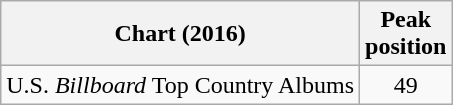<table class="wikitable">
<tr>
<th>Chart (2016)</th>
<th>Peak<br>position</th>
</tr>
<tr>
<td>U.S. <em>Billboard</em> Top Country Albums</td>
<td align="center">49</td>
</tr>
</table>
